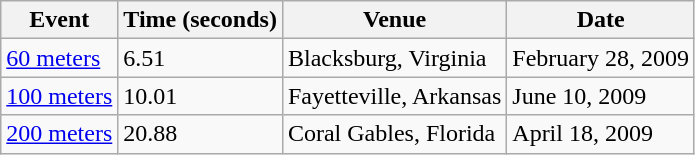<table class="wikitable">
<tr>
<th>Event</th>
<th>Time (seconds)</th>
<th>Venue</th>
<th>Date</th>
</tr>
<tr>
<td><a href='#'>60 meters</a></td>
<td>6.51</td>
<td>Blacksburg, Virginia</td>
<td>February 28, 2009</td>
</tr>
<tr>
<td><a href='#'>100 meters</a></td>
<td>10.01</td>
<td>Fayetteville, Arkansas</td>
<td>June 10, 2009</td>
</tr>
<tr>
<td><a href='#'>200 meters</a></td>
<td>20.88</td>
<td>Coral Gables, Florida</td>
<td>April 18, 2009</td>
</tr>
</table>
